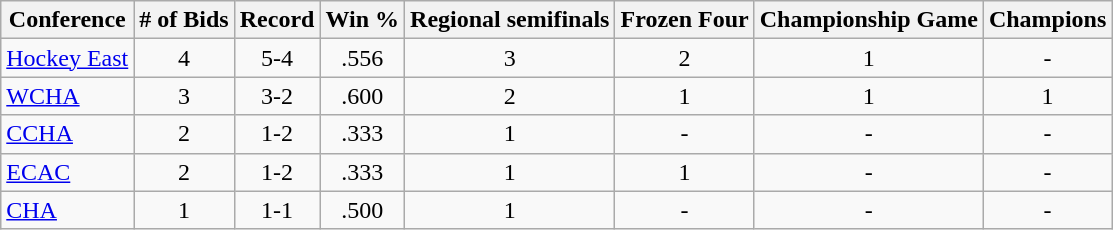<table class="wikitable sortable">
<tr>
<th>Conference</th>
<th># of Bids</th>
<th>Record</th>
<th>Win %</th>
<th>Regional semifinals</th>
<th>Frozen Four</th>
<th>Championship Game</th>
<th>Champions</th>
</tr>
<tr align="center">
<td align="left"><a href='#'>Hockey East</a></td>
<td>4</td>
<td>5-4</td>
<td>.556</td>
<td>3</td>
<td>2</td>
<td>1</td>
<td>-</td>
</tr>
<tr align="center">
<td align="left"><a href='#'>WCHA</a></td>
<td>3</td>
<td>3-2</td>
<td>.600</td>
<td>2</td>
<td>1</td>
<td>1</td>
<td>1</td>
</tr>
<tr align="center">
<td align="left"><a href='#'>CCHA</a></td>
<td>2</td>
<td>1-2</td>
<td>.333</td>
<td>1</td>
<td>-</td>
<td>-</td>
<td>-</td>
</tr>
<tr align="center">
<td align="left"><a href='#'>ECAC</a></td>
<td>2</td>
<td>1-2</td>
<td>.333</td>
<td>1</td>
<td>1</td>
<td>-</td>
<td>-</td>
</tr>
<tr align="center">
<td align="left"><a href='#'>CHA</a></td>
<td>1</td>
<td>1-1</td>
<td>.500</td>
<td>1</td>
<td>-</td>
<td>-</td>
<td>-</td>
</tr>
</table>
